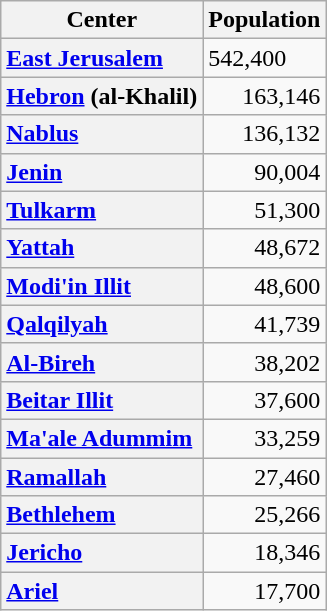<table class="wikitable mw-collapsible innercollapse" margin-left:1em;">
<tr>
<th>Center</th>
<th>Population</th>
</tr>
<tr>
<th style="text-align: left"><a href='#'>East Jerusalem</a></th>
<td>542,400</td>
</tr>
<tr>
<th style="text-align: left"><a href='#'>Hebron</a> (al-Khalil)</th>
<td style="text-align:right;">163,146</td>
</tr>
<tr>
<th style="text-align: left"><a href='#'>Nablus</a></th>
<td style="text-align:right;">136,132</td>
</tr>
<tr>
<th style="text-align: left"><a href='#'>Jenin</a></th>
<td style="text-align:right;">90,004</td>
</tr>
<tr>
<th style="text-align: left"><a href='#'>Tulkarm</a></th>
<td style="text-align:right;">51,300</td>
</tr>
<tr>
<th style="text-align: left"><a href='#'>Yattah</a></th>
<td style="text-align:right;">48,672</td>
</tr>
<tr>
<th style="text-align: left"><a href='#'>Modi'in Illit</a></th>
<td style="text-align:right;">48,600</td>
</tr>
<tr>
<th style="text-align: left"><a href='#'>Qalqilyah</a></th>
<td style="text-align:right;">41,739</td>
</tr>
<tr>
<th style="text-align: left"><a href='#'>Al-Bireh</a></th>
<td style="text-align:right;">38,202</td>
</tr>
<tr>
<th style="text-align: left"><a href='#'>Beitar Illit</a></th>
<td style="text-align:right;">37,600</td>
</tr>
<tr>
<th style="text-align: left"><a href='#'>Ma'ale Adummim</a></th>
<td style="text-align:right;">33,259</td>
</tr>
<tr>
<th style="text-align: left"><a href='#'>Ramallah</a></th>
<td style="text-align:right;">27,460</td>
</tr>
<tr>
<th style="text-align: left"><a href='#'>Bethlehem</a></th>
<td style="text-align:right;">25,266</td>
</tr>
<tr>
<th style="text-align: left"><a href='#'>Jericho</a></th>
<td style="text-align:right;">18,346</td>
</tr>
<tr>
<th style="text-align: left"><a href='#'>Ariel</a></th>
<td style="text-align:right;">17,700</td>
</tr>
</table>
